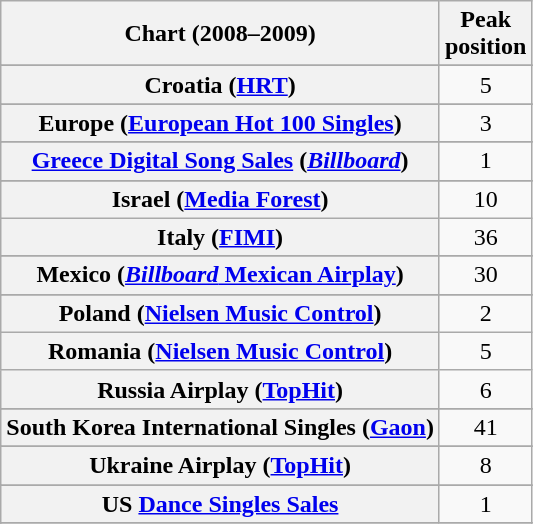<table class="wikitable sortable plainrowheaders" style="text-align:center">
<tr>
<th scope="col">Chart (2008–2009)</th>
<th scope="col">Peak<br>position</th>
</tr>
<tr>
</tr>
<tr>
</tr>
<tr>
</tr>
<tr>
</tr>
<tr>
<th scope="row">Croatia (<a href='#'>HRT</a>)</th>
<td>5</td>
</tr>
<tr>
</tr>
<tr>
</tr>
<tr>
</tr>
<tr>
</tr>
<tr>
</tr>
<tr>
</tr>
<tr>
<th scope="row">Europe (<a href='#'>European Hot 100 Singles</a>)</th>
<td>3</td>
</tr>
<tr>
</tr>
<tr>
</tr>
<tr>
</tr>
<tr>
<th scope="row"><a href='#'>Greece Digital Song Sales</a> (<em><a href='#'>Billboard</a></em>)</th>
<td>1</td>
</tr>
<tr>
</tr>
<tr>
</tr>
<tr>
</tr>
<tr>
</tr>
<tr>
<th scope="row">Israel (<a href='#'>Media Forest</a>)</th>
<td>10</td>
</tr>
<tr>
<th scope="row">Italy (<a href='#'>FIMI</a>)</th>
<td style="text-align:center;">36</td>
</tr>
<tr>
</tr>
<tr>
<th scope="row">Mexico (<a href='#'><em>Billboard</em> Mexican Airplay</a>)</th>
<td>30</td>
</tr>
<tr>
</tr>
<tr>
</tr>
<tr>
</tr>
<tr>
</tr>
<tr>
<th scope="row">Poland (<a href='#'>Nielsen Music Control</a>)</th>
<td>2</td>
</tr>
<tr>
<th scope="row">Romania (<a href='#'>Nielsen Music Control</a>)</th>
<td>5</td>
</tr>
<tr>
<th scope="row">Russia Airplay (<a href='#'>TopHit</a>)</th>
<td>6</td>
</tr>
<tr>
</tr>
<tr>
</tr>
<tr>
<th scope="row">South Korea International Singles (<a href='#'>Gaon</a>)</th>
<td>41</td>
</tr>
<tr>
</tr>
<tr>
</tr>
<tr>
</tr>
<tr>
<th scope="row">Ukraine Airplay (<a href='#'>TopHit</a>)</th>
<td>8</td>
</tr>
<tr>
</tr>
<tr>
</tr>
<tr>
</tr>
<tr>
</tr>
<tr>
</tr>
<tr>
<th scope="row">US <a href='#'>Dance Singles Sales</a></th>
<td>1</td>
</tr>
<tr>
</tr>
<tr>
</tr>
<tr>
</tr>
</table>
